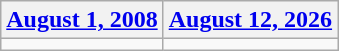<table class=wikitable>
<tr>
<th><a href='#'>August 1, 2008</a></th>
<th><a href='#'>August 12, 2026</a></th>
</tr>
<tr>
<td></td>
<td></td>
</tr>
</table>
